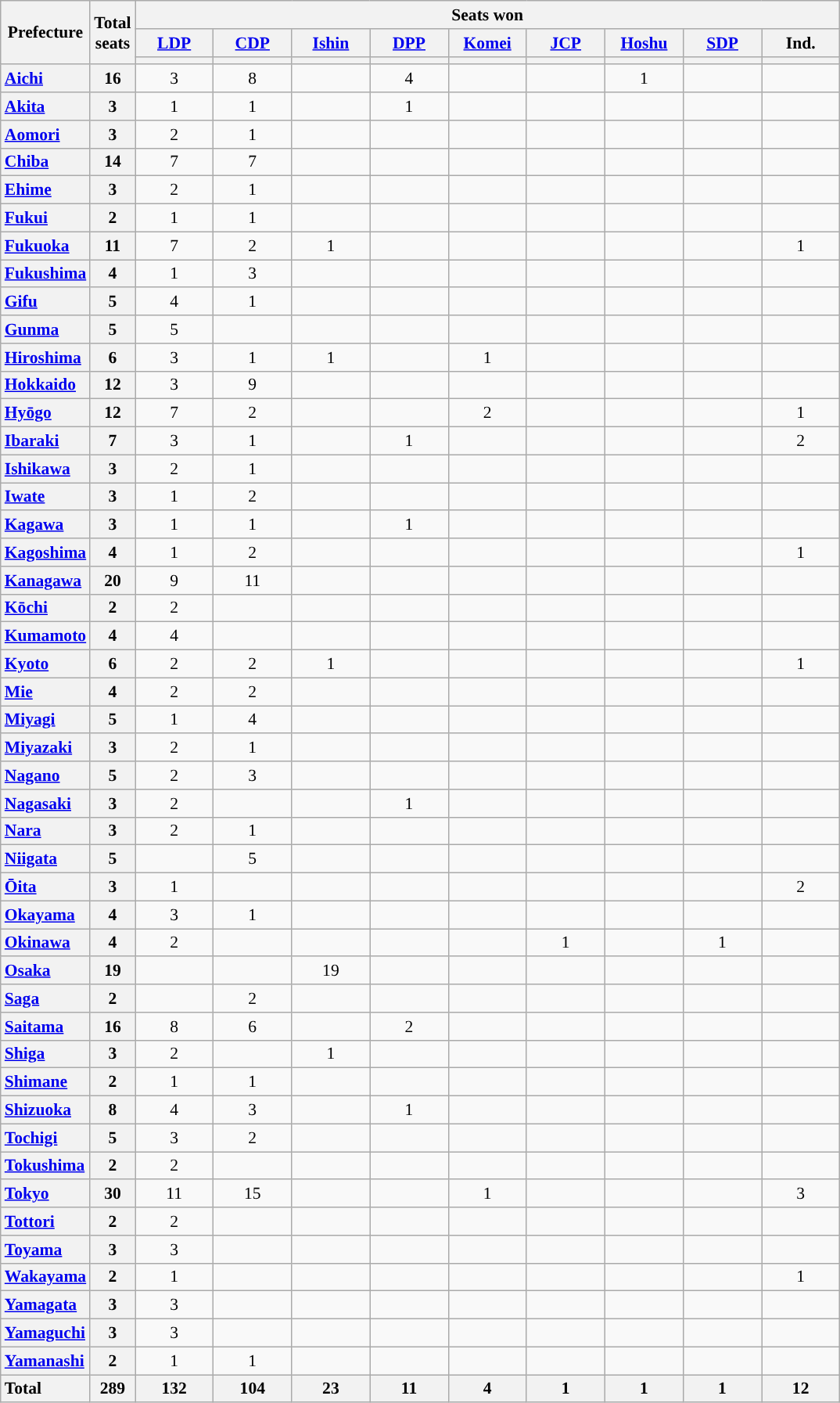<table class="wikitable" style="text-align:center; font-size: 0.9em;">
<tr>
<th rowspan="3">Prefecture</th>
<th rowspan="3">Total<br>seats</th>
<th colspan="9">Seats won</th>
</tr>
<tr>
<th class="unsortable" style="width:60px;"><a href='#'>LDP</a></th>
<th class="unsortable" style="width:60px;"><a href='#'>CDP</a></th>
<th class="unsortable" style="width:60px;"><a href='#'>Ishin</a></th>
<th class="unsortable" style="width:60px;"><a href='#'>DPP</a></th>
<th class="unsortable" style="width:60px;"><a href='#'>Komei</a></th>
<th class="unsortable" style="width:60px;"><a href='#'>JCP</a></th>
<th class="unsortable" style="width:60px;"><a href='#'>Hoshu</a></th>
<th class="unsortable" style="width:60px;"><a href='#'>SDP</a></th>
<th class="unsortable" style="width:60px;">Ind.</th>
</tr>
<tr>
<th style="background:"></th>
<th style="background:"></th>
<th style="background:"></th>
<th style="background:"></th>
<th style="background:"></th>
<th style="background:"></th>
<th style="background:"></th>
<th style="background:"></th>
<th style="background:"></th>
</tr>
<tr>
<th style="text-align: left;"><a href='#'>Aichi</a></th>
<th>16</th>
<td>3</td>
<td>8</td>
<td></td>
<td>4</td>
<td></td>
<td></td>
<td>1</td>
<td></td>
<td></td>
</tr>
<tr>
<th style="text-align: left;"><a href='#'>Akita</a></th>
<th>3</th>
<td>1</td>
<td>1</td>
<td></td>
<td>1</td>
<td></td>
<td></td>
<td></td>
<td></td>
<td></td>
</tr>
<tr>
<th style="text-align: left;"><a href='#'>Aomori</a></th>
<th>3</th>
<td>2</td>
<td>1</td>
<td></td>
<td></td>
<td></td>
<td></td>
<td></td>
<td></td>
<td></td>
</tr>
<tr>
<th style="text-align: left;"><a href='#'>Chiba</a></th>
<th>14</th>
<td>7</td>
<td>7</td>
<td></td>
<td></td>
<td></td>
<td></td>
<td></td>
<td></td>
<td></td>
</tr>
<tr>
<th style="text-align: left;"><a href='#'>Ehime</a></th>
<th>3</th>
<td>2</td>
<td>1</td>
<td></td>
<td></td>
<td></td>
<td></td>
<td></td>
<td></td>
<td></td>
</tr>
<tr>
<th style="text-align: left;"><a href='#'>Fukui</a></th>
<th>2</th>
<td>1</td>
<td>1</td>
<td></td>
<td></td>
<td></td>
<td></td>
<td></td>
<td></td>
<td></td>
</tr>
<tr>
<th style="text-align: left;"><a href='#'>Fukuoka</a></th>
<th>11</th>
<td>7</td>
<td>2</td>
<td>1</td>
<td></td>
<td></td>
<td></td>
<td></td>
<td></td>
<td>1</td>
</tr>
<tr>
<th style="text-align: left;"><a href='#'>Fukushima</a></th>
<th>4</th>
<td>1</td>
<td>3</td>
<td></td>
<td></td>
<td></td>
<td></td>
<td></td>
<td></td>
<td></td>
</tr>
<tr>
<th style="text-align: left;"><a href='#'>Gifu</a></th>
<th>5</th>
<td>4</td>
<td>1</td>
<td></td>
<td></td>
<td></td>
<td></td>
<td></td>
<td></td>
<td></td>
</tr>
<tr>
<th style="text-align: left;"><a href='#'>Gunma</a></th>
<th>5</th>
<td>5</td>
<td></td>
<td></td>
<td></td>
<td></td>
<td></td>
<td></td>
<td></td>
<td></td>
</tr>
<tr>
<th style="text-align: left;"><a href='#'>Hiroshima</a></th>
<th>6</th>
<td>3</td>
<td>1</td>
<td>1</td>
<td></td>
<td>1</td>
<td></td>
<td></td>
<td></td>
<td></td>
</tr>
<tr>
<th style="text-align: left;"><a href='#'>Hokkaido</a></th>
<th>12</th>
<td>3</td>
<td>9</td>
<td></td>
<td></td>
<td></td>
<td></td>
<td></td>
<td></td>
<td></td>
</tr>
<tr>
<th style="text-align: left;"><a href='#'>Hyōgo</a></th>
<th>12</th>
<td>7</td>
<td>2</td>
<td></td>
<td></td>
<td>2</td>
<td></td>
<td></td>
<td></td>
<td>1</td>
</tr>
<tr>
<th style="text-align: left;"><a href='#'>Ibaraki</a></th>
<th>7</th>
<td>3</td>
<td>1</td>
<td></td>
<td>1</td>
<td></td>
<td></td>
<td></td>
<td></td>
<td>2</td>
</tr>
<tr>
<th style="text-align: left;"><a href='#'>Ishikawa</a></th>
<th>3</th>
<td>2</td>
<td>1</td>
<td></td>
<td></td>
<td></td>
<td></td>
<td></td>
<td></td>
<td></td>
</tr>
<tr>
<th style="text-align: left;"><a href='#'>Iwate</a></th>
<th>3</th>
<td>1</td>
<td>2</td>
<td></td>
<td></td>
<td></td>
<td></td>
<td></td>
<td></td>
<td></td>
</tr>
<tr>
<th style="text-align: left;"><a href='#'>Kagawa</a></th>
<th>3</th>
<td>1</td>
<td>1</td>
<td></td>
<td>1</td>
<td></td>
<td></td>
<td></td>
<td></td>
<td></td>
</tr>
<tr>
<th style="text-align: left;"><a href='#'>Kagoshima</a></th>
<th>4</th>
<td>1</td>
<td>2</td>
<td></td>
<td></td>
<td></td>
<td></td>
<td></td>
<td></td>
<td>1</td>
</tr>
<tr>
<th style="text-align: left;"><a href='#'>Kanagawa</a></th>
<th>20</th>
<td>9</td>
<td>11</td>
<td></td>
<td></td>
<td></td>
<td></td>
<td></td>
<td></td>
<td></td>
</tr>
<tr>
<th style="text-align: left;"><a href='#'>Kōchi</a></th>
<th>2</th>
<td>2</td>
<td></td>
<td></td>
<td></td>
<td></td>
<td></td>
<td></td>
<td></td>
<td></td>
</tr>
<tr>
<th style="text-align: left;"><a href='#'>Kumamoto</a></th>
<th>4</th>
<td>4</td>
<td></td>
<td></td>
<td></td>
<td></td>
<td></td>
<td></td>
<td></td>
<td></td>
</tr>
<tr>
<th style="text-align: left;"><a href='#'>Kyoto</a></th>
<th>6</th>
<td>2</td>
<td>2</td>
<td>1</td>
<td></td>
<td></td>
<td></td>
<td></td>
<td></td>
<td>1</td>
</tr>
<tr>
<th style="text-align: left;"><a href='#'>Mie</a></th>
<th>4</th>
<td>2</td>
<td>2</td>
<td></td>
<td></td>
<td></td>
<td></td>
<td></td>
<td></td>
<td></td>
</tr>
<tr>
<th style="text-align: left;"><a href='#'>Miyagi</a></th>
<th>5</th>
<td>1</td>
<td>4</td>
<td></td>
<td></td>
<td></td>
<td></td>
<td></td>
<td></td>
<td></td>
</tr>
<tr>
<th style="text-align: left;"><a href='#'>Miyazaki</a></th>
<th>3</th>
<td>2</td>
<td>1</td>
<td></td>
<td></td>
<td></td>
<td></td>
<td></td>
<td></td>
<td></td>
</tr>
<tr>
<th style="text-align: left;"><a href='#'>Nagano</a></th>
<th>5</th>
<td>2</td>
<td>3</td>
<td></td>
<td></td>
<td></td>
<td></td>
<td></td>
<td></td>
<td></td>
</tr>
<tr>
<th style="text-align: left;"><a href='#'>Nagasaki</a></th>
<th>3</th>
<td>2</td>
<td></td>
<td></td>
<td>1</td>
<td></td>
<td></td>
<td></td>
<td></td>
<td></td>
</tr>
<tr>
<th style="text-align: left;"><a href='#'>Nara</a></th>
<th>3</th>
<td>2</td>
<td>1</td>
<td></td>
<td></td>
<td></td>
<td></td>
<td></td>
<td></td>
<td></td>
</tr>
<tr>
<th style="text-align: left;"><a href='#'>Niigata</a></th>
<th>5</th>
<td></td>
<td>5</td>
<td></td>
<td></td>
<td></td>
<td></td>
<td></td>
<td></td>
<td></td>
</tr>
<tr>
<th style="text-align: left;"><a href='#'>Ōita</a></th>
<th>3</th>
<td>1</td>
<td></td>
<td></td>
<td></td>
<td></td>
<td></td>
<td></td>
<td></td>
<td>2</td>
</tr>
<tr>
<th style="text-align: left;"><a href='#'>Okayama</a></th>
<th>4</th>
<td>3</td>
<td>1</td>
<td></td>
<td></td>
<td></td>
<td></td>
<td></td>
<td></td>
<td></td>
</tr>
<tr>
<th style="text-align: left;"><a href='#'>Okinawa</a></th>
<th>4</th>
<td>2</td>
<td></td>
<td></td>
<td></td>
<td></td>
<td>1</td>
<td></td>
<td>1</td>
<td></td>
</tr>
<tr>
<th style="text-align: left;"><a href='#'>Osaka</a></th>
<th>19</th>
<td></td>
<td></td>
<td>19</td>
<td></td>
<td></td>
<td></td>
<td></td>
<td></td>
<td></td>
</tr>
<tr>
<th style="text-align: left;"><a href='#'>Saga</a></th>
<th>2</th>
<td></td>
<td>2</td>
<td></td>
<td></td>
<td></td>
<td></td>
<td></td>
<td></td>
<td></td>
</tr>
<tr>
<th style="text-align: left;"><a href='#'>Saitama</a></th>
<th>16</th>
<td>8</td>
<td>6</td>
<td></td>
<td>2</td>
<td></td>
<td></td>
<td></td>
<td></td>
<td></td>
</tr>
<tr>
<th style="text-align: left;"><a href='#'>Shiga</a></th>
<th>3</th>
<td>2</td>
<td></td>
<td>1</td>
<td></td>
<td></td>
<td></td>
<td></td>
<td></td>
<td></td>
</tr>
<tr>
<th style="text-align: left;"><a href='#'>Shimane</a></th>
<th>2</th>
<td>1</td>
<td>1</td>
<td></td>
<td></td>
<td></td>
<td></td>
<td></td>
<td></td>
<td></td>
</tr>
<tr>
<th style="text-align: left;"><a href='#'>Shizuoka</a></th>
<th>8</th>
<td>4</td>
<td>3</td>
<td></td>
<td>1</td>
<td></td>
<td></td>
<td></td>
<td></td>
<td></td>
</tr>
<tr>
<th style="text-align: left;"><a href='#'>Tochigi</a></th>
<th>5</th>
<td>3</td>
<td>2</td>
<td></td>
<td></td>
<td></td>
<td></td>
<td></td>
<td></td>
<td></td>
</tr>
<tr>
<th style="text-align: left;"><a href='#'>Tokushima</a></th>
<th>2</th>
<td>2</td>
<td></td>
<td></td>
<td></td>
<td></td>
<td></td>
<td></td>
<td></td>
<td></td>
</tr>
<tr>
<th style="text-align: left;"><a href='#'>Tokyo</a></th>
<th>30</th>
<td>11</td>
<td>15</td>
<td></td>
<td></td>
<td>1</td>
<td></td>
<td></td>
<td></td>
<td>3</td>
</tr>
<tr>
<th style="text-align: left;"><a href='#'>Tottori</a></th>
<th>2</th>
<td>2</td>
<td></td>
<td></td>
<td></td>
<td></td>
<td></td>
<td></td>
<td></td>
<td></td>
</tr>
<tr>
<th style="text-align: left;"><a href='#'>Toyama</a></th>
<th>3</th>
<td>3</td>
<td></td>
<td></td>
<td></td>
<td></td>
<td></td>
<td></td>
<td></td>
<td></td>
</tr>
<tr>
<th style="text-align: left;"><a href='#'>Wakayama</a></th>
<th>2</th>
<td>1</td>
<td></td>
<td></td>
<td></td>
<td></td>
<td></td>
<td></td>
<td></td>
<td>1</td>
</tr>
<tr>
<th style="text-align: left;"><a href='#'>Yamagata</a></th>
<th>3</th>
<td>3</td>
<td></td>
<td></td>
<td></td>
<td></td>
<td></td>
<td></td>
<td></td>
<td></td>
</tr>
<tr>
<th style="text-align: left;"><a href='#'>Yamaguchi</a></th>
<th>3</th>
<td>3</td>
<td></td>
<td></td>
<td></td>
<td></td>
<td></td>
<td></td>
<td></td>
<td></td>
</tr>
<tr>
<th style="text-align: left;"><a href='#'>Yamanashi</a></th>
<th>2</th>
<td>1</td>
<td>1</td>
<td></td>
<td></td>
<td></td>
<td></td>
<td></td>
<td></td>
<td></td>
</tr>
<tr class="sortbottom">
<th style="text-align: left;">Total</th>
<th>289</th>
<th>132</th>
<th>104</th>
<th>23</th>
<th>11</th>
<th>4</th>
<th>1</th>
<th>1</th>
<th>1</th>
<th>12</th>
</tr>
</table>
